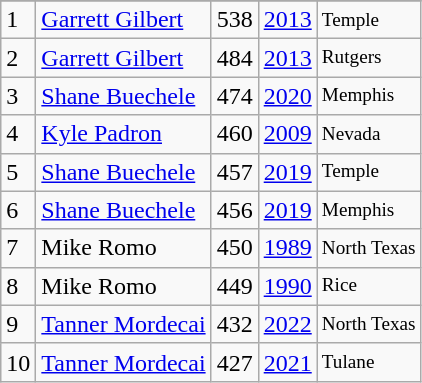<table class="wikitable">
<tr>
</tr>
<tr>
<td>1</td>
<td><a href='#'>Garrett Gilbert</a></td>
<td>538</td>
<td><a href='#'>2013</a></td>
<td style="font-size:80%;">Temple</td>
</tr>
<tr>
<td>2</td>
<td><a href='#'>Garrett Gilbert</a></td>
<td>484</td>
<td><a href='#'>2013</a></td>
<td style="font-size:80%;">Rutgers</td>
</tr>
<tr>
<td>3</td>
<td><a href='#'>Shane Buechele</a></td>
<td>474</td>
<td><a href='#'>2020</a></td>
<td style="font-size:80%;">Memphis</td>
</tr>
<tr>
<td>4</td>
<td><a href='#'>Kyle Padron</a></td>
<td>460</td>
<td><a href='#'>2009</a></td>
<td style="font-size:80%;">Nevada</td>
</tr>
<tr>
<td>5</td>
<td><a href='#'>Shane Buechele</a></td>
<td>457</td>
<td><a href='#'>2019</a></td>
<td style="font-size:80%;">Temple</td>
</tr>
<tr>
<td>6</td>
<td><a href='#'>Shane Buechele</a></td>
<td>456</td>
<td><a href='#'>2019</a></td>
<td style="font-size:80%;">Memphis</td>
</tr>
<tr>
<td>7</td>
<td>Mike Romo</td>
<td>450</td>
<td><a href='#'>1989</a></td>
<td style="font-size:80%;">North Texas</td>
</tr>
<tr>
<td>8</td>
<td>Mike Romo</td>
<td>449</td>
<td><a href='#'>1990</a></td>
<td style="font-size:80%;">Rice</td>
</tr>
<tr>
<td>9</td>
<td><a href='#'>Tanner Mordecai</a></td>
<td>432</td>
<td><a href='#'>2022</a></td>
<td style="font-size:80%;">North Texas</td>
</tr>
<tr>
<td>10</td>
<td><a href='#'>Tanner Mordecai</a></td>
<td>427</td>
<td><a href='#'>2021</a></td>
<td style="font-size:80%;">Tulane</td>
</tr>
</table>
